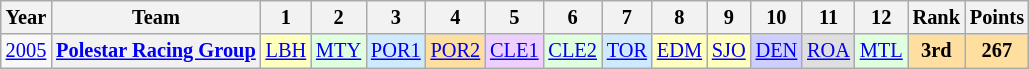<table class="wikitable" style="text-align:center; font-size:85%">
<tr>
<th>Year</th>
<th>Team</th>
<th>1</th>
<th>2</th>
<th>3</th>
<th>4</th>
<th>5</th>
<th>6</th>
<th>7</th>
<th>8</th>
<th>9</th>
<th>10</th>
<th>11</th>
<th>12</th>
<th>Rank</th>
<th>Points</th>
</tr>
<tr>
<td><a href='#'>2005</a></td>
<th nowrap><a href='#'>Polestar Racing Group</a></th>
<td style="background:#FFFFBF;"><a href='#'>LBH</a><br></td>
<td style="background:#DFFFDF;"><a href='#'>MTY</a><br></td>
<td style="background:#CFEAFF;"><a href='#'>POR1</a><br></td>
<td style="background:#FFDF9F;"><a href='#'>POR2</a><br></td>
<td style="background:#EFCFFF;"><a href='#'>CLE1</a><br></td>
<td style="background:#DFFFDF;"><a href='#'>CLE2</a><br></td>
<td style="background:#CFEAFF;"><a href='#'>TOR</a><br></td>
<td style="background:#FFFFBF;"><a href='#'>EDM</a><br></td>
<td style="background:#FFFFBF;"><a href='#'>SJO</a><br></td>
<td style="background:#CFCFFF;"><a href='#'>DEN</a><br></td>
<td style="background:#DFDFDF;"><a href='#'>ROA</a><br></td>
<td style="background:#DFFFDF;"><a href='#'>MTL</a><br></td>
<td style="background:#FFDF9F;"><strong>3rd</strong></td>
<td style="background:#FFDF9F;"><strong>267</strong></td>
</tr>
</table>
